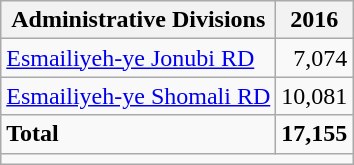<table class="wikitable">
<tr>
<th>Administrative Divisions</th>
<th>2016</th>
</tr>
<tr>
<td><a href='#'>Esmailiyeh-ye Jonubi RD</a></td>
<td style="text-align: right;">7,074</td>
</tr>
<tr>
<td><a href='#'>Esmailiyeh-ye Shomali RD</a></td>
<td style="text-align: right;">10,081</td>
</tr>
<tr>
<td><strong>Total</strong></td>
<td style="text-align: right;"><strong>17,155</strong></td>
</tr>
<tr>
<td colspan=2></td>
</tr>
</table>
